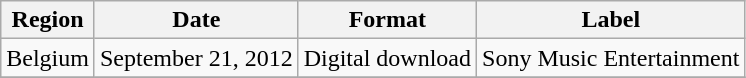<table class="wikitable">
<tr>
<th>Region</th>
<th>Date</th>
<th>Format</th>
<th>Label</th>
</tr>
<tr>
<td>Belgium</td>
<td>September 21, 2012</td>
<td>Digital download</td>
<td>Sony Music Entertainment</td>
</tr>
<tr>
</tr>
</table>
